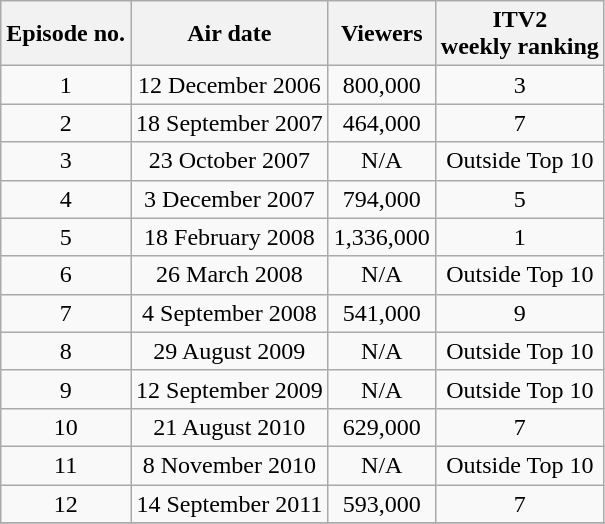<table class="wikitable" style="text-align:center;">
<tr>
<th>Episode no.</th>
<th>Air date</th>
<th>Viewers</th>
<th>ITV2<br>weekly ranking</th>
</tr>
<tr>
<td>1</td>
<td>12 December 2006</td>
<td>800,000</td>
<td>3</td>
</tr>
<tr>
<td>2</td>
<td>18 September 2007</td>
<td>464,000</td>
<td>7</td>
</tr>
<tr>
<td>3</td>
<td>23 October 2007</td>
<td>N/A</td>
<td>Outside Top 10</td>
</tr>
<tr>
<td>4</td>
<td>3 December 2007</td>
<td>794,000</td>
<td>5</td>
</tr>
<tr>
<td>5</td>
<td>18 February 2008</td>
<td>1,336,000</td>
<td>1</td>
</tr>
<tr>
<td>6</td>
<td>26 March 2008</td>
<td>N/A</td>
<td>Outside Top 10</td>
</tr>
<tr>
<td>7</td>
<td>4 September 2008</td>
<td>541,000</td>
<td>9</td>
</tr>
<tr>
<td>8</td>
<td>29 August 2009</td>
<td>N/A</td>
<td>Outside Top 10</td>
</tr>
<tr>
<td>9</td>
<td>12 September 2009</td>
<td>N/A</td>
<td>Outside Top 10</td>
</tr>
<tr>
<td>10</td>
<td>21 August 2010</td>
<td>629,000</td>
<td>7</td>
</tr>
<tr>
<td>11</td>
<td>8 November 2010</td>
<td>N/A</td>
<td>Outside Top 10</td>
</tr>
<tr>
<td>12</td>
<td>14 September 2011</td>
<td>593,000</td>
<td>7</td>
</tr>
<tr>
</tr>
</table>
